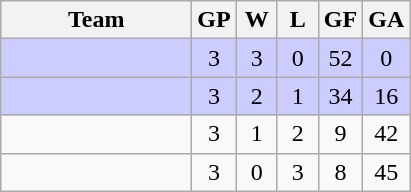<table class="wikitable" style="text-align:center">
<tr>
<th width="120">Team</th>
<th width="20">GP</th>
<th width="20">W</th>
<th width="20">L</th>
<th width="20">GF</th>
<th width="20">GA</th>
</tr>
<tr bgcolor="ccccff">
<td align=left></td>
<td>3</td>
<td>3</td>
<td>0</td>
<td>52</td>
<td>0</td>
</tr>
<tr bgcolor="ccccff">
<td align=left></td>
<td>3</td>
<td>2</td>
<td>1</td>
<td>34</td>
<td>16</td>
</tr>
<tr>
<td align=left></td>
<td>3</td>
<td>1</td>
<td>2</td>
<td>9</td>
<td>42</td>
</tr>
<tr>
<td align=left></td>
<td>3</td>
<td>0</td>
<td>3</td>
<td>8</td>
<td>45</td>
</tr>
</table>
